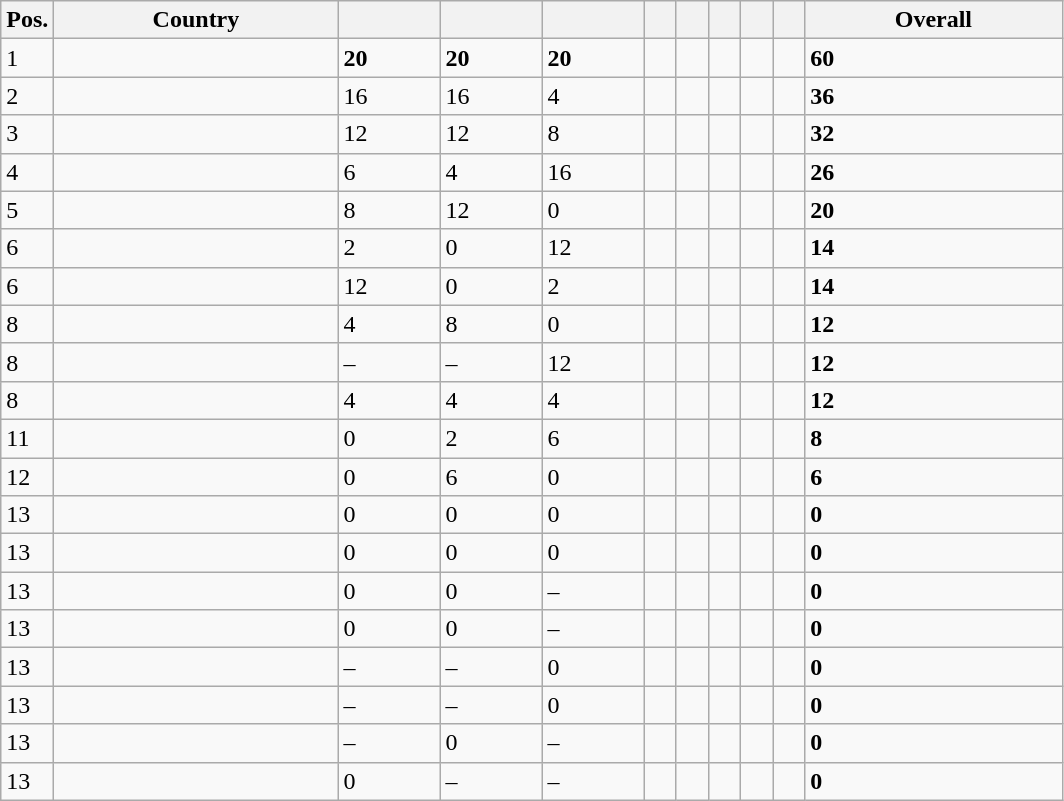<table class="wikitable">
<tr>
<th width=5%>Pos.</th>
<th>Country</th>
<th></th>
<th></th>
<th></th>
<th></th>
<th></th>
<th></th>
<th></th>
<th></th>
<th>Overall</th>
</tr>
<tr>
<td>1</td>
<td></td>
<td><strong>20</strong></td>
<td><strong>20</strong></td>
<td><strong>20</strong></td>
<td></td>
<td></td>
<td></td>
<td></td>
<td></td>
<td><strong>60</strong></td>
</tr>
<tr>
<td>2</td>
<td></td>
<td>16</td>
<td>16</td>
<td>4</td>
<td></td>
<td></td>
<td></td>
<td></td>
<td></td>
<td><strong>36</strong></td>
</tr>
<tr>
<td>3</td>
<td></td>
<td>12</td>
<td>12</td>
<td>8</td>
<td></td>
<td></td>
<td></td>
<td></td>
<td></td>
<td><strong>32</strong></td>
</tr>
<tr>
<td>4</td>
<td></td>
<td>6</td>
<td>4</td>
<td>16</td>
<td></td>
<td></td>
<td></td>
<td></td>
<td></td>
<td><strong>26</strong></td>
</tr>
<tr>
<td>5</td>
<td></td>
<td>8</td>
<td>12</td>
<td>0</td>
<td></td>
<td></td>
<td></td>
<td></td>
<td></td>
<td><strong>20</strong></td>
</tr>
<tr>
<td>6</td>
<td></td>
<td>2</td>
<td>0</td>
<td>12</td>
<td></td>
<td></td>
<td></td>
<td></td>
<td></td>
<td><strong>14</strong></td>
</tr>
<tr>
<td>6</td>
<td></td>
<td>12</td>
<td>0</td>
<td>2</td>
<td></td>
<td></td>
<td></td>
<td></td>
<td></td>
<td><strong>14</strong></td>
</tr>
<tr>
<td>8</td>
<td></td>
<td>4</td>
<td>8</td>
<td>0</td>
<td></td>
<td></td>
<td></td>
<td></td>
<td></td>
<td><strong>12</strong></td>
</tr>
<tr>
<td>8</td>
<td></td>
<td>–</td>
<td>–</td>
<td>12</td>
<td></td>
<td></td>
<td></td>
<td></td>
<td></td>
<td><strong>12</strong></td>
</tr>
<tr>
<td>8</td>
<td></td>
<td>4</td>
<td>4</td>
<td>4</td>
<td></td>
<td></td>
<td></td>
<td></td>
<td></td>
<td><strong>12</strong></td>
</tr>
<tr>
<td>11</td>
<td></td>
<td>0</td>
<td>2</td>
<td>6</td>
<td></td>
<td></td>
<td></td>
<td></td>
<td></td>
<td><strong>8</strong></td>
</tr>
<tr>
<td>12</td>
<td></td>
<td>0</td>
<td>6</td>
<td>0</td>
<td></td>
<td></td>
<td></td>
<td></td>
<td></td>
<td><strong>6</strong></td>
</tr>
<tr>
<td>13</td>
<td></td>
<td>0</td>
<td>0</td>
<td>0</td>
<td></td>
<td></td>
<td></td>
<td></td>
<td></td>
<td><strong>0</strong></td>
</tr>
<tr>
<td>13</td>
<td></td>
<td>0</td>
<td>0</td>
<td>0</td>
<td></td>
<td></td>
<td></td>
<td></td>
<td></td>
<td><strong>0</strong></td>
</tr>
<tr>
<td>13</td>
<td></td>
<td>0</td>
<td>0</td>
<td>–</td>
<td></td>
<td></td>
<td></td>
<td></td>
<td></td>
<td><strong>0</strong></td>
</tr>
<tr>
<td>13</td>
<td></td>
<td>0</td>
<td>0</td>
<td>–</td>
<td></td>
<td></td>
<td></td>
<td></td>
<td></td>
<td><strong>0</strong></td>
</tr>
<tr>
<td>13</td>
<td></td>
<td>–</td>
<td>–</td>
<td>0</td>
<td></td>
<td></td>
<td></td>
<td></td>
<td></td>
<td><strong>0</strong></td>
</tr>
<tr>
<td>13</td>
<td></td>
<td>–</td>
<td>–</td>
<td>0</td>
<td></td>
<td></td>
<td></td>
<td></td>
<td></td>
<td><strong>0</strong></td>
</tr>
<tr>
<td>13</td>
<td></td>
<td>–</td>
<td>0</td>
<td>–</td>
<td></td>
<td></td>
<td></td>
<td></td>
<td></td>
<td><strong>0</strong></td>
</tr>
<tr>
<td>13</td>
<td></td>
<td>0</td>
<td>–</td>
<td>–</td>
<td></td>
<td></td>
<td></td>
<td></td>
<td></td>
<td><strong>0</strong></td>
</tr>
</table>
